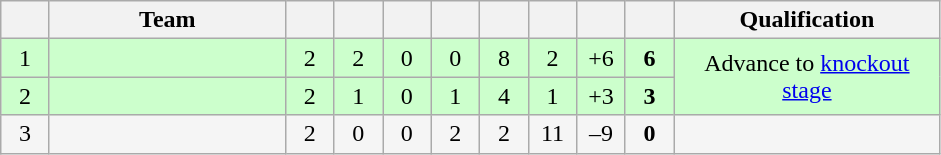<table class="wikitable" style="text-align: center;">
<tr>
<th width="25"></th>
<th width="150">Team</th>
<th width="25"></th>
<th width="25"></th>
<th width="25"></th>
<th width="25"></th>
<th width="25"></th>
<th width="25"></th>
<th width="25"></th>
<th width="25"></th>
<th width="170">Qualification</th>
</tr>
<tr align=center style="background:#ccffcc;">
<td>1</td>
<td style="text-align:left;"></td>
<td>2</td>
<td>2</td>
<td>0</td>
<td>0</td>
<td>8</td>
<td>2</td>
<td>+6</td>
<td><strong>6</strong></td>
<td rowspan="2">Advance to <a href='#'>knockout stage</a></td>
</tr>
<tr align=center style="background:#ccffcc;">
<td>2</td>
<td style="text-align:left;"></td>
<td>2</td>
<td>1</td>
<td>0</td>
<td>1</td>
<td>4</td>
<td>1</td>
<td>+3</td>
<td><strong>3</strong></td>
</tr>
<tr align=center style="background:#f5f5f5;">
<td>3</td>
<td style="text-align:left;"></td>
<td>2</td>
<td>0</td>
<td>0</td>
<td>2</td>
<td>2</td>
<td>11</td>
<td>–9</td>
<td><strong>0</strong></td>
<td></td>
</tr>
</table>
